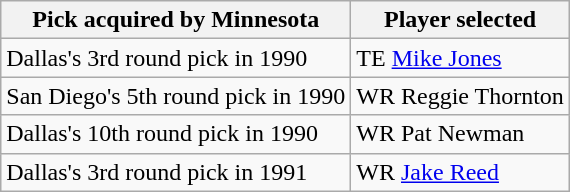<table class="wikitable">
<tr>
<th>Pick acquired by Minnesota</th>
<th>Player selected</th>
</tr>
<tr>
<td>Dallas's 3rd round pick in 1990</td>
<td>TE <a href='#'>Mike Jones</a></td>
</tr>
<tr>
<td>San Diego's 5th round pick in 1990</td>
<td>WR Reggie Thornton</td>
</tr>
<tr>
<td>Dallas's 10th round pick in 1990</td>
<td>WR Pat Newman</td>
</tr>
<tr>
<td>Dallas's 3rd round pick in 1991</td>
<td>WR <a href='#'>Jake Reed</a></td>
</tr>
</table>
